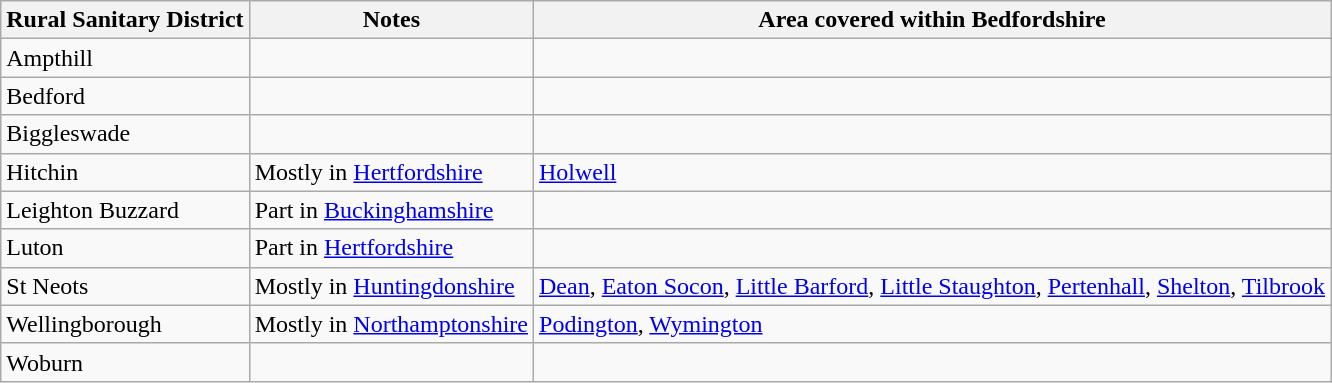<table class="wikitable">
<tr>
<th>Rural Sanitary District</th>
<th>Notes</th>
<th>Area covered within Bedfordshire</th>
</tr>
<tr>
<td>Ampthill</td>
<td></td>
<td></td>
</tr>
<tr>
<td>Bedford</td>
<td></td>
<td></td>
</tr>
<tr>
<td>Biggleswade</td>
<td></td>
<td></td>
</tr>
<tr>
<td>Hitchin</td>
<td>Mostly in <a href='#'>Hertfordshire</a></td>
<td><a href='#'>Holwell</a></td>
</tr>
<tr>
<td>Leighton Buzzard</td>
<td>Part in <a href='#'>Buckinghamshire</a></td>
<td></td>
</tr>
<tr>
<td>Luton</td>
<td>Part in <a href='#'>Hertfordshire</a></td>
<td></td>
</tr>
<tr>
<td>St Neots</td>
<td>Mostly in <a href='#'>Huntingdonshire</a></td>
<td><a href='#'>Dean</a>, <a href='#'>Eaton Socon</a>, <a href='#'>Little Barford</a>, <a href='#'>Little Staughton</a>, <a href='#'>Pertenhall</a>, <a href='#'>Shelton</a>, <a href='#'>Tilbrook</a></td>
</tr>
<tr>
<td>Wellingborough</td>
<td>Mostly in <a href='#'>Northamptonshire</a></td>
<td><a href='#'>Podington</a>, <a href='#'>Wymington</a></td>
</tr>
<tr>
<td>Woburn</td>
<td></td>
<td></td>
</tr>
</table>
